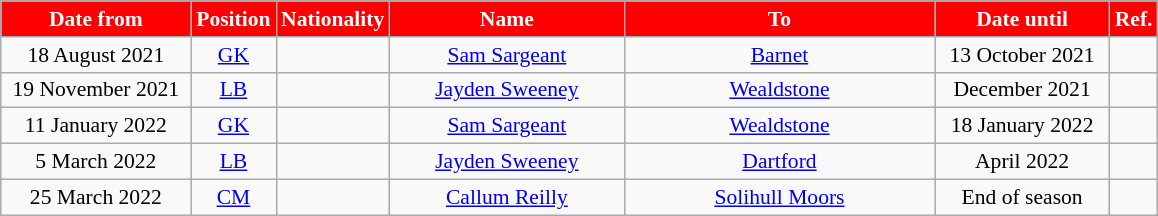<table class="wikitable"  style="text-align:center; font-size:90%; ">
<tr>
<th style="background:red;color:white; width:120px;">Date from</th>
<th style="background:red;color:white; width:50px;">Position</th>
<th style="background:red;color:white; width:50px;">Nationality</th>
<th style="background:red;color:white; width:150px;">Name</th>
<th style="background:red;color:white; width:200px;">To</th>
<th style="background:red;color:white; width:110px;">Date until</th>
<th style="background:red;color:white; width:25px;">Ref.</th>
</tr>
<tr>
<td>18 August 2021</td>
<td><a href='#'>GK</a></td>
<td></td>
<td><a href='#'>Sam Sargeant</a></td>
<td> <a href='#'>Barnet</a></td>
<td>13 October 2021</td>
<td></td>
</tr>
<tr>
<td>19 November 2021</td>
<td><a href='#'>LB</a></td>
<td></td>
<td><a href='#'>Jayden Sweeney</a></td>
<td> <a href='#'>Wealdstone</a></td>
<td>December 2021</td>
<td></td>
</tr>
<tr>
<td>11 January 2022</td>
<td><a href='#'>GK</a></td>
<td></td>
<td><a href='#'>Sam Sargeant</a></td>
<td> <a href='#'>Wealdstone</a></td>
<td>18 January 2022</td>
<td></td>
</tr>
<tr>
<td>5 March 2022</td>
<td><a href='#'>LB</a></td>
<td></td>
<td><a href='#'>Jayden Sweeney</a></td>
<td> <a href='#'>Dartford</a></td>
<td>April 2022</td>
<td></td>
</tr>
<tr>
<td>25 March 2022</td>
<td><a href='#'>CM</a></td>
<td></td>
<td><a href='#'>Callum Reilly</a></td>
<td> <a href='#'>Solihull Moors</a></td>
<td>End of season</td>
<td></td>
</tr>
</table>
